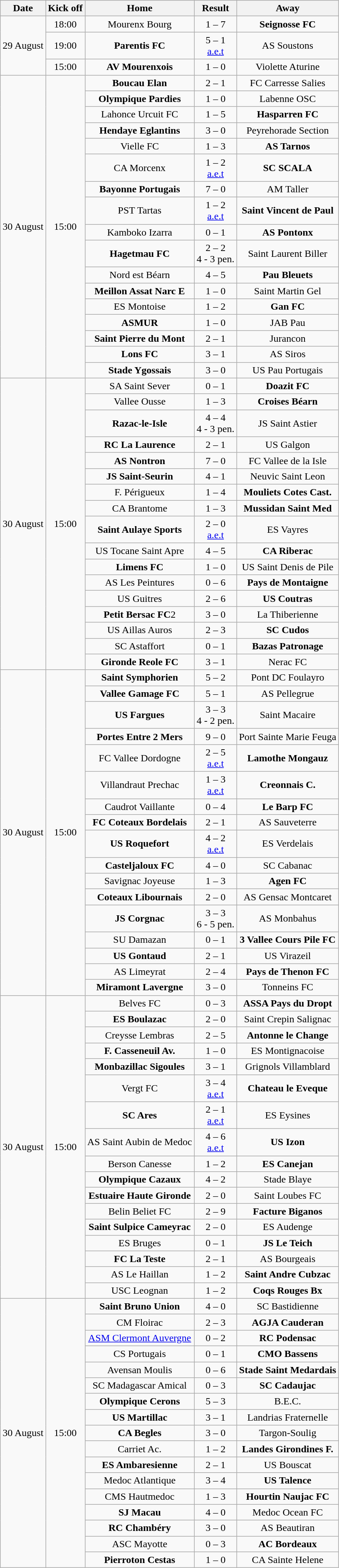<table class="wikitable" style="text-align: center">
<tr>
<th scope="col">Date</th>
<th scope="col">Kick off</th>
<th scope="col">Home</th>
<th scope="col">Result</th>
<th scope="col">Away</th>
</tr>
<tr>
<td rowspan="3">29 August</td>
<td>18:00</td>
<td>Mourenx Bourg</td>
<td>1 – 7</td>
<td><strong>Seignosse FC</strong></td>
</tr>
<tr>
<td>19:00</td>
<td><strong>Parentis FC</strong></td>
<td>5 – 1 <br> <a href='#'>a.e.t</a></td>
<td>AS Soustons</td>
</tr>
<tr>
<td>15:00</td>
<td><strong>AV Mourenxois</strong></td>
<td>1 – 0</td>
<td>Violette Aturine</td>
</tr>
<tr>
<td rowspan="17">30 August</td>
<td rowspan="17">15:00</td>
<td><strong>Boucau Elan</strong></td>
<td>2 – 1</td>
<td>FC Carresse Salies</td>
</tr>
<tr>
<td><strong>Olympique Pardies</strong></td>
<td>1 – 0</td>
<td>Labenne OSC</td>
</tr>
<tr>
<td>Lahonce Urcuit FC</td>
<td>1 – 5</td>
<td><strong>Hasparren FC</strong></td>
</tr>
<tr>
<td><strong>Hendaye Eglantins</strong></td>
<td>3 – 0</td>
<td>Peyrehorade Section</td>
</tr>
<tr>
<td>Vielle FC</td>
<td>1 – 3</td>
<td><strong>AS Tarnos</strong></td>
</tr>
<tr>
<td>CA Morcenx</td>
<td>1 – 2 <br> <a href='#'>a.e.t</a></td>
<td><strong>SC SCALA</strong></td>
</tr>
<tr>
<td><strong>Bayonne Portugais</strong></td>
<td>7 – 0</td>
<td>AM Taller</td>
</tr>
<tr>
<td>PST Tartas</td>
<td>1 – 2 <br> <a href='#'>a.e.t</a></td>
<td><strong>Saint Vincent de Paul</strong></td>
</tr>
<tr>
<td>Kamboko Izarra</td>
<td>0 – 1</td>
<td><strong>AS Pontonx</strong></td>
</tr>
<tr>
<td><strong>Hagetmau FC</strong></td>
<td>2 – 2 <br> 4 - 3 pen.</td>
<td>Saint Laurent Biller</td>
</tr>
<tr>
<td>Nord est Béarn</td>
<td>4 – 5</td>
<td><strong>Pau Bleuets</strong></td>
</tr>
<tr>
<td><strong>Meillon Assat Narc E</strong></td>
<td>1 – 0</td>
<td>Saint Martin Gel</td>
</tr>
<tr>
<td>ES Montoise</td>
<td>1 – 2</td>
<td><strong>Gan FC</strong></td>
</tr>
<tr>
<td><strong>ASMUR</strong></td>
<td>1 – 0</td>
<td>JAB Pau</td>
</tr>
<tr>
<td><strong>Saint Pierre du Mont</strong></td>
<td>2 – 1</td>
<td>Jurancon</td>
</tr>
<tr>
<td><strong>Lons FC</strong></td>
<td>3 – 1</td>
<td>AS Siros</td>
</tr>
<tr>
<td><strong>Stade Ygossais</strong></td>
<td>3 – 0</td>
<td>US Pau Portugais</td>
</tr>
<tr>
<td rowspan="17">30 August</td>
<td rowspan="17">15:00</td>
<td>SA Saint Sever</td>
<td>0 – 1</td>
<td><strong>Doazit FC</strong></td>
</tr>
<tr>
<td>Vallee Ousse</td>
<td>1 – 3</td>
<td><strong>Croises Béarn</strong></td>
</tr>
<tr>
<td><strong>Razac-le-Isle</strong></td>
<td>4 – 4 <br> 4 - 3 pen.</td>
<td>JS Saint Astier</td>
</tr>
<tr>
<td><strong>RC La Laurence</strong></td>
<td>2 – 1</td>
<td>US Galgon</td>
</tr>
<tr>
<td><strong>AS Nontron</strong></td>
<td>7 – 0</td>
<td>FC Vallee de la Isle</td>
</tr>
<tr>
<td><strong>JS Saint-Seurin</strong></td>
<td>4 – 1</td>
<td>Neuvic Saint Leon</td>
</tr>
<tr>
<td>F. Périgueux</td>
<td>1 – 4</td>
<td><strong>Mouliets Cotes Cast.</strong></td>
</tr>
<tr>
<td>CA Brantome</td>
<td>1 – 3</td>
<td><strong>Mussidan Saint Med</strong></td>
</tr>
<tr>
<td><strong>Saint Aulaye Sports</strong></td>
<td>2 – 0 <br> <a href='#'>a.e.t</a></td>
<td>ES Vayres</td>
</tr>
<tr>
<td>US Tocane Saint Apre</td>
<td>4 – 5</td>
<td><strong>CA Riberac</strong></td>
</tr>
<tr>
<td><strong>Limens FC</strong></td>
<td>1 – 0</td>
<td>US Saint Denis de Pile</td>
</tr>
<tr>
<td>AS Les Peintures</td>
<td>0 – 6</td>
<td><strong>Pays de Montaigne</strong></td>
</tr>
<tr>
<td>US Guitres</td>
<td>2 – 6</td>
<td><strong>US Coutras</strong></td>
</tr>
<tr>
<td><strong>Petit Bersac FC</strong>2</td>
<td>3 – 0</td>
<td>La Thiberienne</td>
</tr>
<tr>
<td>US Aillas Auros</td>
<td>2 – 3</td>
<td><strong>SC Cudos</strong></td>
</tr>
<tr>
<td>SC Astaffort</td>
<td>0 – 1</td>
<td><strong>Bazas Patronage</strong></td>
</tr>
<tr>
<td><strong>Gironde Reole FC</strong></td>
<td>3 – 1</td>
<td>Nerac FC</td>
</tr>
<tr>
<td rowspan="17">30 August</td>
<td rowspan="17">15:00</td>
<td><strong>Saint Symphorien</strong></td>
<td>5 – 2</td>
<td>Pont DC Foulayro</td>
</tr>
<tr>
<td><strong>Vallee Gamage FC</strong></td>
<td>5 – 1</td>
<td>AS Pellegrue</td>
</tr>
<tr>
<td><strong>US Fargues</strong></td>
<td>3 – 3 <br> 4 - 2 pen.</td>
<td>Saint Macaire</td>
</tr>
<tr>
<td><strong>Portes Entre 2 Mers</strong></td>
<td>9 – 0</td>
<td>Port Sainte Marie Feuga</td>
</tr>
<tr>
<td>FC Vallee Dordogne</td>
<td>2 – 5 <br> <a href='#'>a.e.t</a></td>
<td><strong>Lamothe Mongauz</strong></td>
</tr>
<tr>
<td>Villandraut Prechac</td>
<td>1 – 3 <br> <a href='#'>a.e.t</a></td>
<td><strong>Creonnais C.</strong></td>
</tr>
<tr>
<td>Caudrot Vaillante</td>
<td>0 – 4</td>
<td><strong>Le Barp FC</strong></td>
</tr>
<tr>
<td><strong>FC Coteaux Bordelais</strong></td>
<td>2 – 1</td>
<td>AS Sauveterre</td>
</tr>
<tr>
<td><strong>US Roquefort</strong></td>
<td>4 – 2 <br> <a href='#'>a.e.t</a></td>
<td>ES Verdelais</td>
</tr>
<tr>
<td><strong>Casteljaloux FC</strong></td>
<td>4 – 0</td>
<td>SC Cabanac</td>
</tr>
<tr>
<td>Savignac Joyeuse</td>
<td>1 – 3</td>
<td><strong>Agen FC</strong></td>
</tr>
<tr>
<td><strong>Coteaux Libournais</strong></td>
<td>2 – 0</td>
<td>AS Gensac Montcaret</td>
</tr>
<tr>
<td><strong>JS Corgnac</strong></td>
<td>3 – 3 <br> 6 - 5 pen.</td>
<td>AS Monbahus</td>
</tr>
<tr>
<td>SU Damazan</td>
<td>0 – 1</td>
<td><strong>3 Vallee Cours Pile FC</strong></td>
</tr>
<tr>
<td><strong>US Gontaud</strong></td>
<td>2 – 1</td>
<td>US Virazeil</td>
</tr>
<tr>
<td>AS Limeyrat</td>
<td>2 – 4</td>
<td><strong>Pays de Thenon FC</strong></td>
</tr>
<tr>
<td><strong>Miramont Lavergne</strong></td>
<td>3 – 0</td>
<td>Tonneins FC</td>
</tr>
<tr>
<td rowspan="17">30 August</td>
<td rowspan="17">15:00</td>
<td>Belves FC</td>
<td>0 – 3</td>
<td><strong>ASSA Pays du Dropt</strong></td>
</tr>
<tr>
<td><strong>ES Boulazac</strong></td>
<td>2 – 0</td>
<td>Saint Crepin Salignac</td>
</tr>
<tr>
<td>Creysse Lembras</td>
<td>2 – 5</td>
<td><strong>Antonne le Change</strong></td>
</tr>
<tr>
<td><strong>F. Casseneuil Av.</strong></td>
<td>1 – 0</td>
<td>ES Montignacoise</td>
</tr>
<tr>
<td><strong>Monbazillac Sigoules</strong></td>
<td>3 – 1</td>
<td>Grignols Villamblard</td>
</tr>
<tr>
<td>Vergt FC</td>
<td>3 – 4 <br> <a href='#'>a.e.t</a></td>
<td><strong>Chateau le Eveque</strong></td>
</tr>
<tr>
<td><strong>SC Ares</strong></td>
<td>2 – 1 <br> <a href='#'>a.e.t</a></td>
<td>ES Eysines</td>
</tr>
<tr>
<td>AS Saint Aubin de Medoc</td>
<td>4 – 6 <br> <a href='#'>a.e.t</a></td>
<td><strong>US Izon</strong></td>
</tr>
<tr>
<td>Berson Canesse</td>
<td>1 – 2</td>
<td><strong>ES Canejan</strong></td>
</tr>
<tr>
<td><strong>Olympique Cazaux</strong></td>
<td>4 – 2</td>
<td>Stade Blaye</td>
</tr>
<tr>
<td><strong>Estuaire Haute Gironde</strong></td>
<td>2 – 0</td>
<td>Saint Loubes FC</td>
</tr>
<tr>
<td>Belin Beliet FC</td>
<td>2 – 9</td>
<td><strong>Facture Biganos</strong></td>
</tr>
<tr>
<td><strong>Saint Sulpice Cameyrac</strong></td>
<td>2 – 0</td>
<td>ES Audenge</td>
</tr>
<tr>
<td>ES Bruges</td>
<td>0 – 1</td>
<td><strong>JS Le Teich</strong></td>
</tr>
<tr>
<td><strong>FC La Teste</strong></td>
<td>2 – 1</td>
<td>AS Bourgeais</td>
</tr>
<tr>
<td>AS Le Haillan</td>
<td>1 – 2</td>
<td><strong>Saint Andre Cubzac</strong></td>
</tr>
<tr>
<td>USC Leognan</td>
<td>1 – 2</td>
<td><strong>Coqs Rouges Bx</strong></td>
</tr>
<tr>
<td rowspan="17">30 August</td>
<td rowspan="17">15:00</td>
<td><strong>Saint Bruno Union</strong></td>
<td>4 – 0</td>
<td>SC Bastidienne</td>
</tr>
<tr>
<td>CM Floirac</td>
<td>2 – 3</td>
<td><strong>AGJA Cauderan</strong></td>
</tr>
<tr>
<td><a href='#'>ASM Clermont Auvergne</a></td>
<td>0 – 2</td>
<td><strong>RC Podensac</strong></td>
</tr>
<tr>
<td>CS Portugais</td>
<td>0 – 1</td>
<td><strong>CMO Bassens</strong></td>
</tr>
<tr>
<td>Avensan Moulis</td>
<td>0 – 6</td>
<td><strong>Stade Saint Medardais</strong></td>
</tr>
<tr>
<td>SC Madagascar Amical</td>
<td>0 – 3</td>
<td><strong>SC Cadaujac</strong></td>
</tr>
<tr>
<td><strong>Olympique Cerons</strong></td>
<td>5 – 3</td>
<td>B.E.C.</td>
</tr>
<tr>
<td><strong>US Martillac</strong></td>
<td>3 – 1</td>
<td>Landrias Fraternelle</td>
</tr>
<tr>
<td><strong>CA Begles</strong></td>
<td>3 – 0</td>
<td>Targon-Soulig</td>
</tr>
<tr>
<td>Carriet Ac.</td>
<td>1 – 2</td>
<td><strong>Landes Girondines F.</strong></td>
</tr>
<tr>
<td><strong>ES Ambaresienne</strong></td>
<td>2 – 1</td>
<td>US Bouscat</td>
</tr>
<tr>
<td>Medoc Atlantique</td>
<td>3 – 4</td>
<td><strong>US Talence</strong></td>
</tr>
<tr>
<td>CMS Hautmedoc</td>
<td>1 – 3</td>
<td><strong>Hourtin Naujac FC</strong></td>
</tr>
<tr>
<td><strong>SJ Macau</strong></td>
<td>4 – 0</td>
<td>Medoc Ocean FC</td>
</tr>
<tr>
<td><strong>RC Chambéry</strong></td>
<td>3 – 0</td>
<td>AS Beautiran</td>
</tr>
<tr>
<td>ASC Mayotte</td>
<td>0 – 3</td>
<td><strong>AC Bordeaux</strong></td>
</tr>
<tr>
<td><strong>Pierroton Cestas</strong></td>
<td>1 – 0</td>
<td>CA Sainte Helene</td>
</tr>
</table>
